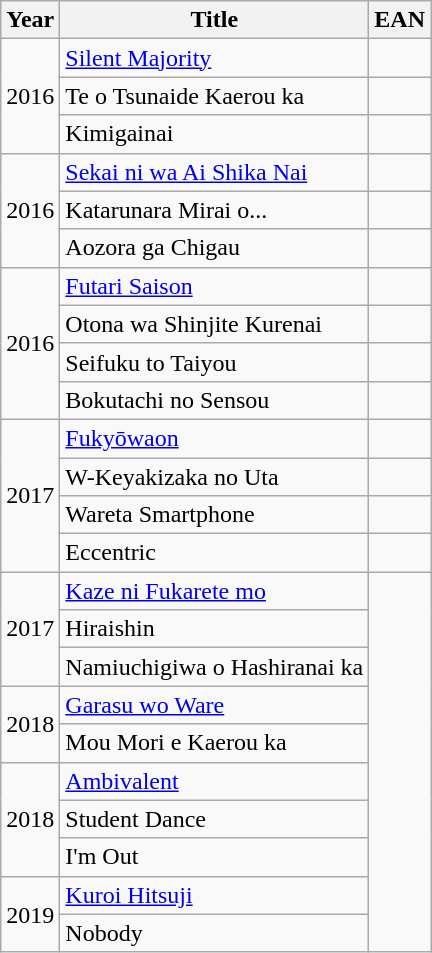<table class="wikitable">
<tr>
<th>Year</th>
<th>Title</th>
<th>EAN</th>
</tr>
<tr>
<td rowspan="3">2016</td>
<td><a href='#'>Silent Majority</a></td>
<td></td>
</tr>
<tr>
<td>Te o Tsunaide Kaerou ka</td>
<td></td>
</tr>
<tr>
<td>Kimigainai</td>
<td></td>
</tr>
<tr>
<td rowspan="3">2016</td>
<td><a href='#'>Sekai ni wa Ai Shika Nai</a></td>
<td></td>
</tr>
<tr>
<td>Katarunara Mirai o...</td>
<td></td>
</tr>
<tr>
<td>Aozora ga Chigau</td>
<td></td>
</tr>
<tr>
<td rowspan="4">2016</td>
<td><a href='#'>Futari Saison</a></td>
<td></td>
</tr>
<tr>
<td>Otona wa Shinjite Kurenai</td>
<td></td>
</tr>
<tr>
<td>Seifuku to Taiyou</td>
<td></td>
</tr>
<tr>
<td>Bokutachi no Sensou</td>
<td></td>
</tr>
<tr>
<td rowspan="4">2017</td>
<td><a href='#'>Fukyōwaon</a></td>
<td></td>
</tr>
<tr>
<td>W-Keyakizaka no Uta</td>
<td></td>
</tr>
<tr>
<td>Wareta Smartphone</td>
<td></td>
</tr>
<tr>
<td>Eccentric</td>
<td></td>
</tr>
<tr>
<td rowspan="3">2017</td>
<td><a href='#'>Kaze ni Fukarete mo</a></td>
</tr>
<tr>
<td>Hiraishin</td>
</tr>
<tr>
<td>Namiuchigiwa o Hashiranai ka</td>
</tr>
<tr>
<td rowspan="2">2018</td>
<td><a href='#'>Garasu wo Ware</a></td>
</tr>
<tr>
<td>Mou Mori e Kaerou ka</td>
</tr>
<tr>
<td rowspan="3">2018</td>
<td><a href='#'>Ambivalent</a></td>
</tr>
<tr>
<td>Student Dance</td>
</tr>
<tr>
<td>I'm Out</td>
</tr>
<tr>
<td rowspan="2">2019</td>
<td><a href='#'>Kuroi Hitsuji</a></td>
</tr>
<tr>
<td>Nobody</td>
</tr>
</table>
